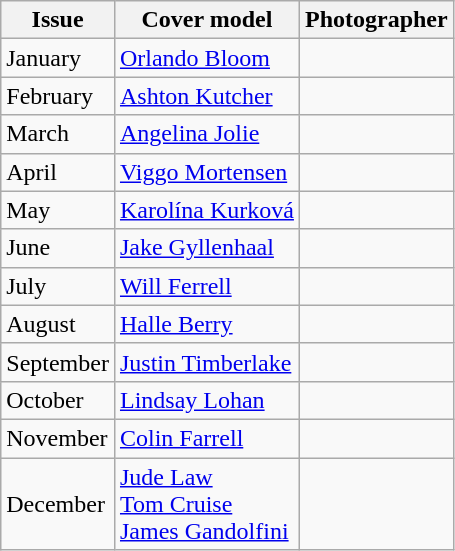<table class="sortable wikitable">
<tr>
<th>Issue</th>
<th>Cover model</th>
<th>Photographer</th>
</tr>
<tr>
<td>January</td>
<td><a href='#'>Orlando Bloom</a></td>
<td></td>
</tr>
<tr>
<td>February</td>
<td><a href='#'>Ashton Kutcher</a></td>
<td></td>
</tr>
<tr>
<td>March</td>
<td><a href='#'>Angelina Jolie</a></td>
<td></td>
</tr>
<tr>
<td>April</td>
<td><a href='#'>Viggo Mortensen</a></td>
<td></td>
</tr>
<tr>
<td>May</td>
<td><a href='#'>Karolína Kurková</a></td>
<td></td>
</tr>
<tr>
<td>June</td>
<td><a href='#'>Jake Gyllenhaal</a></td>
<td></td>
</tr>
<tr>
<td>July</td>
<td><a href='#'>Will Ferrell</a></td>
<td></td>
</tr>
<tr>
<td>August</td>
<td><a href='#'>Halle Berry</a></td>
<td></td>
</tr>
<tr>
<td>September</td>
<td><a href='#'>Justin Timberlake</a></td>
<td></td>
</tr>
<tr>
<td>October</td>
<td><a href='#'>Lindsay Lohan</a></td>
<td></td>
</tr>
<tr>
<td>November</td>
<td><a href='#'>Colin Farrell</a></td>
<td></td>
</tr>
<tr>
<td>December</td>
<td><a href='#'>Jude Law</a> <br> <a href='#'>Tom Cruise</a> <br>  <a href='#'>James Gandolfini</a></td>
<td></td>
</tr>
</table>
